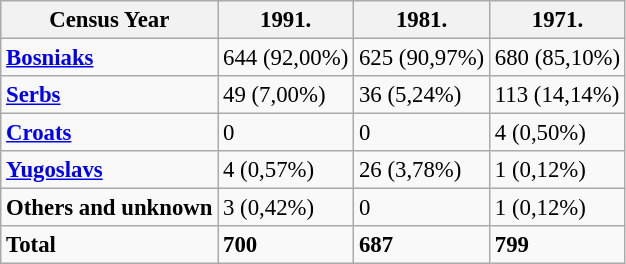<table class="wikitable" style="font-size:95%;">
<tr>
<th>Census Year</th>
<th>1991.</th>
<th>1981.</th>
<th>1971.</th>
</tr>
<tr>
<td><strong><a href='#'>Bosniaks</a></strong></td>
<td>644 (92,00%)</td>
<td>625 (90,97%)</td>
<td>680 (85,10%)</td>
</tr>
<tr>
<td><strong><a href='#'>Serbs</a></strong></td>
<td>49 (7,00%)</td>
<td>36 (5,24%)</td>
<td>113 (14,14%)</td>
</tr>
<tr>
<td><strong><a href='#'>Croats</a></strong></td>
<td>0</td>
<td>0</td>
<td>4 (0,50%)</td>
</tr>
<tr>
<td><strong><a href='#'>Yugoslavs</a></strong></td>
<td>4 (0,57%)</td>
<td>26 (3,78%)</td>
<td>1 (0,12%)</td>
</tr>
<tr>
<td><strong>Others and  unknown</strong></td>
<td>3 (0,42%)</td>
<td>0</td>
<td>1 (0,12%)</td>
</tr>
<tr>
<td><strong>Total</strong></td>
<td><strong>700</strong></td>
<td><strong>687</strong></td>
<td><strong>799</strong></td>
</tr>
</table>
